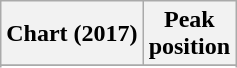<table class="wikitable sortable plainrowheaders" style="text-align:center">
<tr>
<th scope="col">Chart (2017)</th>
<th scope="col">Peak<br>position</th>
</tr>
<tr>
</tr>
<tr>
</tr>
<tr>
</tr>
<tr>
</tr>
<tr>
</tr>
<tr>
</tr>
</table>
